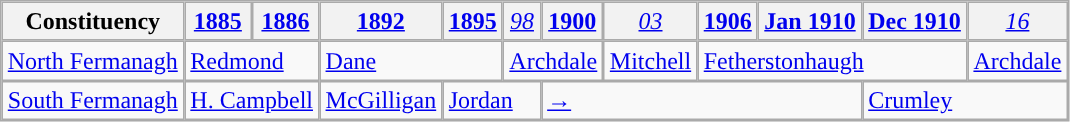<table class="wikitable" style="border-collapse: separate; border-spacing: 0;">
<tr>
<th>Constituency</th>
<th><a href='#'>1885</a></th>
<th><a href='#'>1886</a></th>
<th><a href='#'>1892</a></th>
<th><a href='#'>1895</a></th>
<th style="font-weight: normal;"><em><a href='#'>98</a></em></th>
<th><a href='#'>1900</a></th>
<th style="font-weight: normal;"><em><a href='#'>03</a></em></th>
<th><a href='#'>1906</a></th>
<th><a href='#'>Jan 1910</a></th>
<th><a href='#'>Dec 1910</a></th>
<th style="font-weight: normal;"><em><a href='#'>16</a></em></th>
</tr>
<tr>
<td><a href='#'>North Fermanagh</a></td>
<td colspan="2"><a href='#'>Redmond</a></td>
<td colspan="2"><a href='#'>Dane</a></td>
<td colspan="2"><a href='#'>Archdale</a></td>
<td><a href='#'>Mitchell</a></td>
<td colspan="3"><a href='#'>Fetherstonhaugh</a></td>
<td><a href='#'>Archdale</a></td>
</tr>
<tr>
<td><a href='#'>South Fermanagh</a></td>
<td colspan="2"><a href='#'>H. Campbell</a></td>
<td><a href='#'>McGilligan</a></td>
<td colspan="2"><a href='#'>Jordan</a></td>
<td colspan="4"><a href='#'>→</a></td>
<td colspan="2"><a href='#'>Crumley</a></td>
</tr>
</table>
